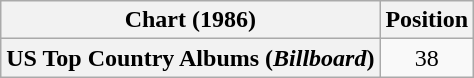<table class="wikitable plainrowheaders" style="text-align:center">
<tr>
<th scope="col">Chart (1986)</th>
<th scope="col">Position</th>
</tr>
<tr>
<th scope="row">US Top Country Albums (<em>Billboard</em>)</th>
<td>38</td>
</tr>
</table>
